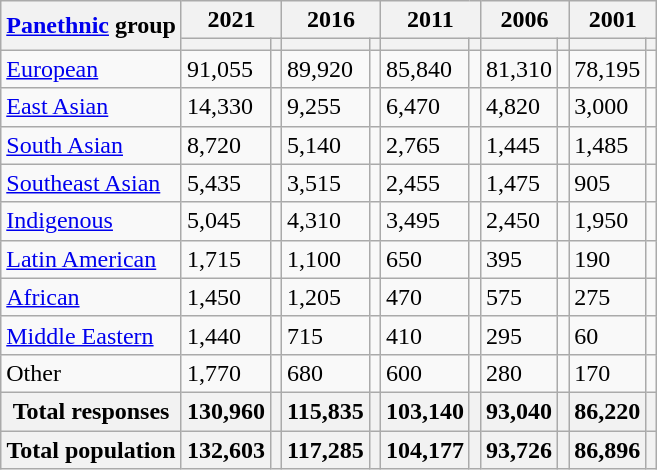<table class="wikitable collapsible sortable">
<tr>
<th rowspan="2"><a href='#'>Panethnic</a> group</th>
<th colspan="2">2021</th>
<th colspan="2">2016</th>
<th colspan="2">2011</th>
<th colspan="2">2006</th>
<th colspan="2">2001</th>
</tr>
<tr>
<th><a href='#'></a></th>
<th></th>
<th></th>
<th></th>
<th></th>
<th></th>
<th></th>
<th></th>
<th></th>
<th></th>
</tr>
<tr>
<td><a href='#'>European</a></td>
<td>91,055</td>
<td></td>
<td>89,920</td>
<td></td>
<td>85,840</td>
<td></td>
<td>81,310</td>
<td></td>
<td>78,195</td>
<td></td>
</tr>
<tr>
<td><a href='#'>East Asian</a></td>
<td>14,330</td>
<td></td>
<td>9,255</td>
<td></td>
<td>6,470</td>
<td></td>
<td>4,820</td>
<td></td>
<td>3,000</td>
<td></td>
</tr>
<tr>
<td><a href='#'>South Asian</a></td>
<td>8,720</td>
<td></td>
<td>5,140</td>
<td></td>
<td>2,765</td>
<td></td>
<td>1,445</td>
<td></td>
<td>1,485</td>
<td></td>
</tr>
<tr>
<td><a href='#'>Southeast Asian</a></td>
<td>5,435</td>
<td></td>
<td>3,515</td>
<td></td>
<td>2,455</td>
<td></td>
<td>1,475</td>
<td></td>
<td>905</td>
<td></td>
</tr>
<tr>
<td><a href='#'>Indigenous</a></td>
<td>5,045</td>
<td></td>
<td>4,310</td>
<td></td>
<td>3,495</td>
<td></td>
<td>2,450</td>
<td></td>
<td>1,950</td>
<td></td>
</tr>
<tr>
<td><a href='#'>Latin American</a></td>
<td>1,715</td>
<td></td>
<td>1,100</td>
<td></td>
<td>650</td>
<td></td>
<td>395</td>
<td></td>
<td>190</td>
<td></td>
</tr>
<tr>
<td><a href='#'>African</a></td>
<td>1,450</td>
<td></td>
<td>1,205</td>
<td></td>
<td>470</td>
<td></td>
<td>575</td>
<td></td>
<td>275</td>
<td></td>
</tr>
<tr>
<td><a href='#'>Middle Eastern</a></td>
<td>1,440</td>
<td></td>
<td>715</td>
<td></td>
<td>410</td>
<td></td>
<td>295</td>
<td></td>
<td>60</td>
<td></td>
</tr>
<tr>
<td>Other</td>
<td>1,770</td>
<td></td>
<td>680</td>
<td></td>
<td>600</td>
<td></td>
<td>280</td>
<td></td>
<td>170</td>
<td></td>
</tr>
<tr>
<th>Total responses</th>
<th>130,960</th>
<th></th>
<th>115,835</th>
<th></th>
<th>103,140</th>
<th></th>
<th>93,040</th>
<th></th>
<th>86,220</th>
<th></th>
</tr>
<tr>
<th>Total population</th>
<th>132,603</th>
<th></th>
<th>117,285</th>
<th></th>
<th>104,177</th>
<th></th>
<th>93,726</th>
<th></th>
<th>86,896</th>
<th></th>
</tr>
</table>
